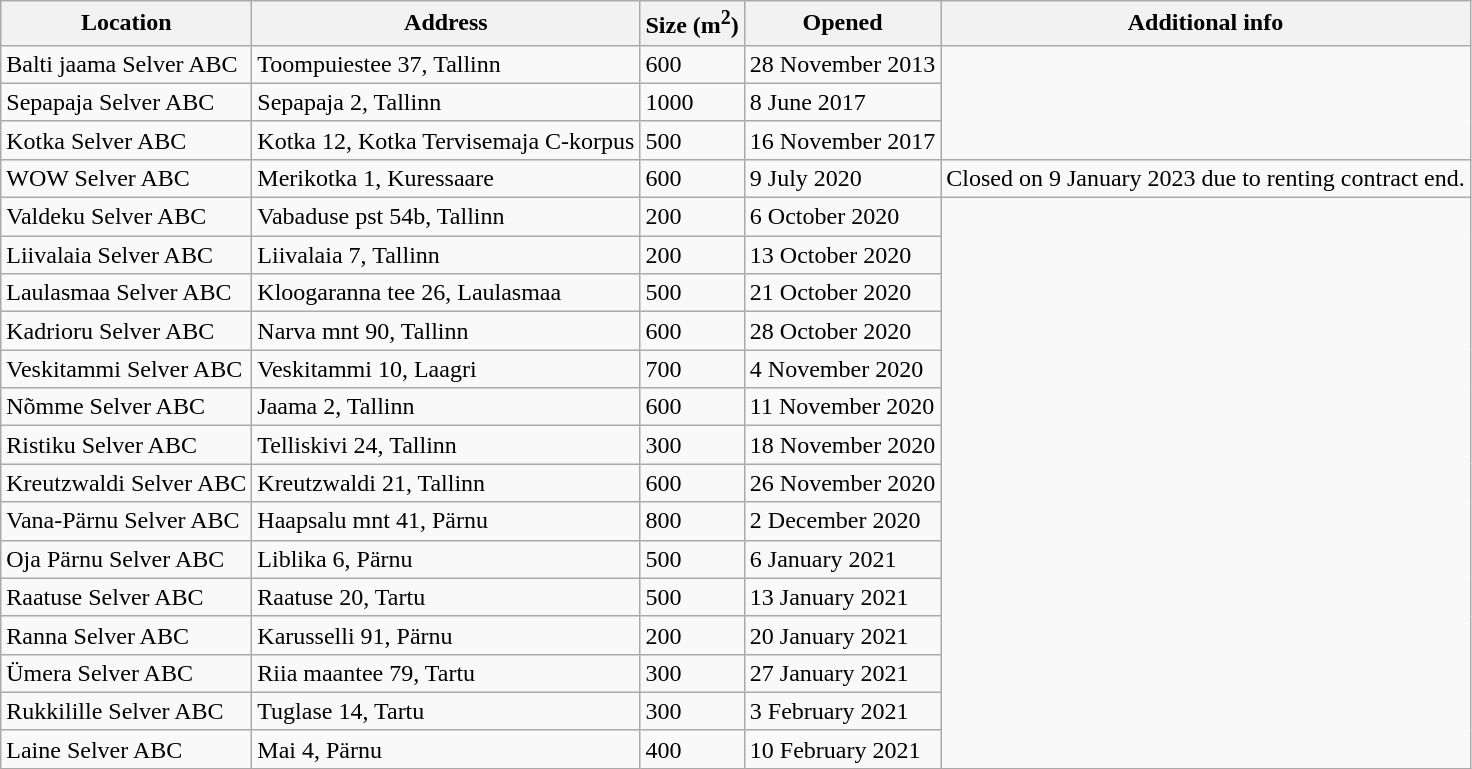<table class="wikitable">
<tr>
<th>Location</th>
<th>Address</th>
<th>Size (m<sup>2</sup>)</th>
<th>Opened</th>
<th>Additional info</th>
</tr>
<tr>
<td>Balti jaama Selver ABC</td>
<td>Toompuiestee 37, Tallinn</td>
<td>600</td>
<td>28 November 2013</td>
</tr>
<tr>
<td>Sepapaja Selver ABC</td>
<td>Sepapaja 2, Tallinn</td>
<td>1000</td>
<td>8 June 2017</td>
</tr>
<tr>
<td>Kotka Selver ABC</td>
<td>Kotka 12, Kotka Tervisemaja C-korpus</td>
<td>500</td>
<td>16 November 2017</td>
</tr>
<tr>
<td>WOW Selver ABC</td>
<td>Merikotka 1, Kuressaare</td>
<td>600</td>
<td>9 July 2020</td>
<td>Closed on 9 January 2023 due to renting contract end.</td>
</tr>
<tr>
<td>Valdeku Selver ABC</td>
<td>Vabaduse pst 54b, Tallinn</td>
<td>200</td>
<td>6 October 2020</td>
</tr>
<tr>
<td>Liivalaia Selver ABC</td>
<td>Liivalaia 7, Tallinn</td>
<td>200</td>
<td>13 October 2020</td>
</tr>
<tr>
<td>Laulasmaa Selver ABC</td>
<td>Kloogaranna tee 26, Laulasmaa</td>
<td>500</td>
<td>21 October 2020</td>
</tr>
<tr>
<td>Kadrioru Selver ABC</td>
<td>Narva mnt 90, Tallinn</td>
<td>600</td>
<td>28 October 2020</td>
</tr>
<tr>
<td>Veskitammi Selver ABC</td>
<td>Veskitammi 10, Laagri</td>
<td>700</td>
<td>4 November 2020</td>
</tr>
<tr>
<td>Nõmme Selver ABC</td>
<td>Jaama 2, Tallinn</td>
<td>600</td>
<td>11 November 2020</td>
</tr>
<tr>
<td>Ristiku Selver ABC</td>
<td>Telliskivi 24, Tallinn</td>
<td>300</td>
<td>18 November 2020</td>
</tr>
<tr>
<td>Kreutzwaldi Selver ABC</td>
<td>Kreutzwaldi 21, Tallinn</td>
<td>600</td>
<td>26 November 2020</td>
</tr>
<tr>
<td>Vana-Pärnu Selver ABC</td>
<td>Haapsalu mnt 41, Pärnu</td>
<td>800</td>
<td>2 December 2020</td>
</tr>
<tr>
<td>Oja Pärnu Selver ABC</td>
<td>Liblika 6, Pärnu</td>
<td>500</td>
<td>6 January 2021</td>
</tr>
<tr>
<td>Raatuse Selver ABC</td>
<td>Raatuse 20, Tartu</td>
<td>500</td>
<td>13 January 2021</td>
</tr>
<tr>
<td>Ranna Selver ABC</td>
<td>Karusselli 91, Pärnu</td>
<td>200</td>
<td>20 January 2021</td>
</tr>
<tr>
<td>Ümera Selver ABC</td>
<td>Riia maantee 79, Tartu</td>
<td>300</td>
<td>27 January 2021</td>
</tr>
<tr>
<td>Rukkilille Selver ABC</td>
<td>Tuglase 14, Tartu</td>
<td>300</td>
<td>3 February 2021</td>
</tr>
<tr>
<td>Laine Selver ABC</td>
<td>Mai 4, Pärnu</td>
<td>400</td>
<td>10 February 2021</td>
</tr>
</table>
